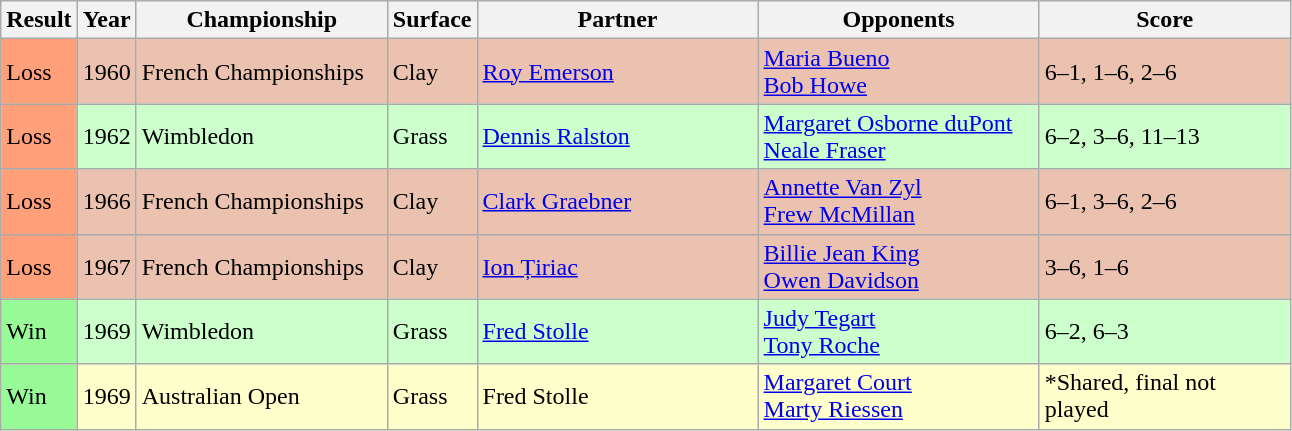<table class="sortable wikitable">
<tr>
<th style="width:40px">Result</th>
<th style="width:30px">Year</th>
<th style="width:160px">Championship</th>
<th style="width:50px">Surface</th>
<th style="width:180px">Partner</th>
<th style="width:180px">Opponents</th>
<th style="width:160px" class="unsortable">Score</th>
</tr>
<tr style="background:#ebc2af;">
<td style="background:#ffa07a;">Loss</td>
<td>1960</td>
<td>French Championships</td>
<td>Clay</td>
<td> <a href='#'>Roy Emerson</a></td>
<td> <a href='#'>Maria Bueno</a> <br>  <a href='#'>Bob Howe</a></td>
<td>6–1, 1–6, 2–6</td>
</tr>
<tr style="background:#cfc;">
<td style="background:#ffa07a;">Loss</td>
<td>1962</td>
<td>Wimbledon</td>
<td>Grass</td>
<td> <a href='#'>Dennis Ralston</a></td>
<td> <a href='#'>Margaret Osborne duPont</a> <br>  <a href='#'>Neale Fraser</a></td>
<td>6–2, 3–6, 11–13</td>
</tr>
<tr style="background:#ebc2af;">
<td style="background:#ffa07a;">Loss</td>
<td>1966</td>
<td>French Championships</td>
<td>Clay</td>
<td> <a href='#'>Clark Graebner</a></td>
<td> <a href='#'>Annette Van Zyl</a> <br>  <a href='#'>Frew McMillan</a></td>
<td>6–1, 3–6, 2–6</td>
</tr>
<tr style="background:#ebc2af;">
<td style="background:#ffa07a;">Loss</td>
<td>1967</td>
<td>French Championships</td>
<td>Clay</td>
<td> <a href='#'>Ion Țiriac</a></td>
<td> <a href='#'>Billie Jean King</a> <br>  <a href='#'>Owen Davidson</a></td>
<td>3–6, 1–6</td>
</tr>
<tr style="background:#cfc;">
<td style="background:#98fb98;">Win</td>
<td>1969</td>
<td>Wimbledon</td>
<td>Grass</td>
<td> <a href='#'>Fred Stolle</a></td>
<td> <a href='#'>Judy Tegart</a> <br>  <a href='#'>Tony Roche</a></td>
<td>6–2, 6–3</td>
</tr>
<tr style="background:#ffc;">
<td style="background:#98fb98;">Win</td>
<td>1969</td>
<td>Australian Open</td>
<td>Grass</td>
<td> Fred Stolle</td>
<td> <a href='#'>Margaret Court</a> <br>  <a href='#'>Marty Riessen</a></td>
<td>*Shared, final not played</td>
</tr>
</table>
